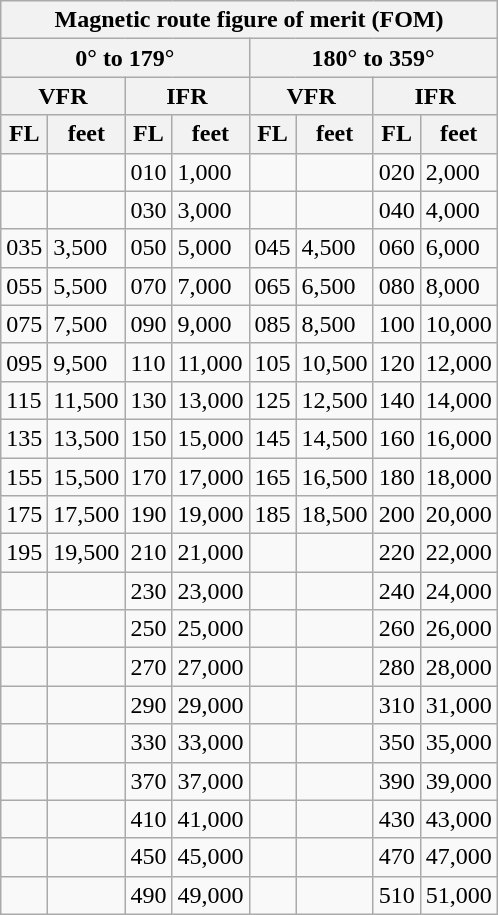<table class="wikitable" border="1">
<tr>
<th colspan="8">Magnetic route figure of merit (FOM)</th>
</tr>
<tr>
<th colspan="4">0° to 179°</th>
<th colspan="4">180° to 359°</th>
</tr>
<tr>
<th colspan="2">VFR</th>
<th colspan="2">IFR</th>
<th colspan="2">VFR</th>
<th colspan="2">IFR</th>
</tr>
<tr>
<th>FL</th>
<th>feet</th>
<th>FL</th>
<th>feet</th>
<th>FL</th>
<th>feet</th>
<th>FL</th>
<th>feet</th>
</tr>
<tr>
<td></td>
<td></td>
<td>010</td>
<td>1,000</td>
<td></td>
<td></td>
<td>020</td>
<td>2,000</td>
</tr>
<tr>
<td></td>
<td></td>
<td>030</td>
<td>3,000</td>
<td></td>
<td></td>
<td>040</td>
<td>4,000</td>
</tr>
<tr>
<td>035</td>
<td>3,500</td>
<td>050</td>
<td>5,000</td>
<td>045</td>
<td>4,500</td>
<td>060</td>
<td>6,000</td>
</tr>
<tr>
<td>055</td>
<td>5,500</td>
<td>070</td>
<td>7,000</td>
<td>065</td>
<td>6,500</td>
<td>080</td>
<td>8,000</td>
</tr>
<tr>
<td>075</td>
<td>7,500</td>
<td>090</td>
<td>9,000</td>
<td>085</td>
<td>8,500</td>
<td>100</td>
<td>10,000</td>
</tr>
<tr>
<td>095</td>
<td>9,500</td>
<td>110</td>
<td>11,000</td>
<td>105</td>
<td>10,500</td>
<td>120</td>
<td>12,000</td>
</tr>
<tr>
<td>115</td>
<td>11,500</td>
<td>130</td>
<td>13,000</td>
<td>125</td>
<td>12,500</td>
<td>140</td>
<td>14,000</td>
</tr>
<tr>
<td>135</td>
<td>13,500</td>
<td>150</td>
<td>15,000</td>
<td>145</td>
<td>14,500</td>
<td>160</td>
<td>16,000</td>
</tr>
<tr>
<td>155</td>
<td>15,500</td>
<td>170</td>
<td>17,000</td>
<td>165</td>
<td>16,500</td>
<td>180</td>
<td>18,000</td>
</tr>
<tr>
<td>175</td>
<td>17,500</td>
<td>190</td>
<td>19,000</td>
<td>185</td>
<td>18,500</td>
<td>200</td>
<td>20,000</td>
</tr>
<tr>
<td>195</td>
<td>19,500</td>
<td>210</td>
<td>21,000</td>
<td></td>
<td></td>
<td>220</td>
<td>22,000</td>
</tr>
<tr>
<td></td>
<td></td>
<td>230</td>
<td>23,000</td>
<td></td>
<td></td>
<td>240</td>
<td>24,000</td>
</tr>
<tr>
<td></td>
<td></td>
<td>250</td>
<td>25,000</td>
<td></td>
<td></td>
<td>260</td>
<td>26,000</td>
</tr>
<tr>
<td></td>
<td></td>
<td>270</td>
<td>27,000</td>
<td></td>
<td></td>
<td>280</td>
<td>28,000</td>
</tr>
<tr>
<td></td>
<td></td>
<td>290</td>
<td>29,000</td>
<td></td>
<td></td>
<td>310</td>
<td>31,000</td>
</tr>
<tr>
<td></td>
<td></td>
<td>330</td>
<td>33,000</td>
<td></td>
<td></td>
<td>350</td>
<td>35,000</td>
</tr>
<tr>
<td></td>
<td></td>
<td>370</td>
<td>37,000</td>
<td></td>
<td></td>
<td>390</td>
<td>39,000</td>
</tr>
<tr>
<td></td>
<td></td>
<td>410</td>
<td>41,000</td>
<td></td>
<td></td>
<td>430</td>
<td>43,000</td>
</tr>
<tr>
<td></td>
<td></td>
<td>450</td>
<td>45,000</td>
<td></td>
<td></td>
<td>470</td>
<td>47,000</td>
</tr>
<tr>
<td></td>
<td></td>
<td>490</td>
<td>49,000</td>
<td></td>
<td></td>
<td>510</td>
<td>51,000</td>
</tr>
</table>
